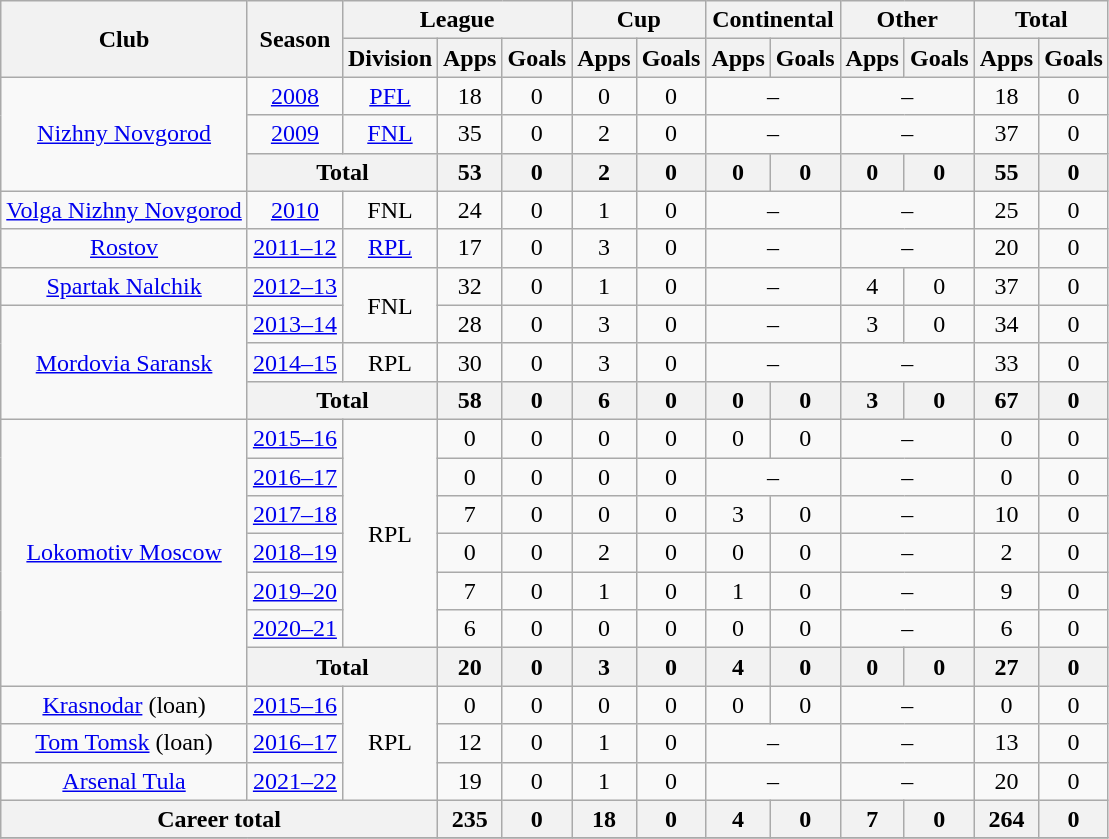<table class="wikitable" style="text-align: center;">
<tr>
<th rowspan=2>Club</th>
<th rowspan=2>Season</th>
<th colspan=3>League</th>
<th colspan=2>Cup</th>
<th colspan=2>Continental</th>
<th colspan=2>Other</th>
<th colspan=2>Total</th>
</tr>
<tr>
<th>Division</th>
<th>Apps</th>
<th>Goals</th>
<th>Apps</th>
<th>Goals</th>
<th>Apps</th>
<th>Goals</th>
<th>Apps</th>
<th>Goals</th>
<th>Apps</th>
<th>Goals</th>
</tr>
<tr>
<td rowspan=3><a href='#'>Nizhny Novgorod</a></td>
<td><a href='#'>2008</a></td>
<td><a href='#'>PFL</a></td>
<td>18</td>
<td>0</td>
<td>0</td>
<td>0</td>
<td colspan=2>–</td>
<td colspan=2>–</td>
<td>18</td>
<td>0</td>
</tr>
<tr>
<td><a href='#'>2009</a></td>
<td><a href='#'>FNL</a></td>
<td>35</td>
<td>0</td>
<td>2</td>
<td>0</td>
<td colspan=2>–</td>
<td colspan=2>–</td>
<td>37</td>
<td>0</td>
</tr>
<tr>
<th colspan=2>Total</th>
<th>53</th>
<th>0</th>
<th>2</th>
<th>0</th>
<th>0</th>
<th>0</th>
<th>0</th>
<th>0</th>
<th>55</th>
<th>0</th>
</tr>
<tr>
<td><a href='#'>Volga Nizhny Novgorod</a></td>
<td><a href='#'>2010</a></td>
<td>FNL</td>
<td>24</td>
<td>0</td>
<td>1</td>
<td>0</td>
<td colspan=2>–</td>
<td colspan=2>–</td>
<td>25</td>
<td>0</td>
</tr>
<tr>
<td><a href='#'>Rostov</a></td>
<td><a href='#'>2011–12</a></td>
<td><a href='#'>RPL</a></td>
<td>17</td>
<td>0</td>
<td>3</td>
<td>0</td>
<td colspan=2>–</td>
<td colspan=2>–</td>
<td>20</td>
<td>0</td>
</tr>
<tr>
<td><a href='#'>Spartak Nalchik</a></td>
<td><a href='#'>2012–13</a></td>
<td rowspan=2>FNL</td>
<td>32</td>
<td>0</td>
<td>1</td>
<td>0</td>
<td colspan=2>–</td>
<td>4</td>
<td>0</td>
<td>37</td>
<td>0</td>
</tr>
<tr>
<td rowspan=3><a href='#'>Mordovia Saransk</a></td>
<td><a href='#'>2013–14</a></td>
<td>28</td>
<td>0</td>
<td>3</td>
<td>0</td>
<td colspan=2>–</td>
<td>3</td>
<td>0</td>
<td>34</td>
<td>0</td>
</tr>
<tr>
<td><a href='#'>2014–15</a></td>
<td>RPL</td>
<td>30</td>
<td>0</td>
<td>3</td>
<td>0</td>
<td colspan=2>–</td>
<td colspan=2>–</td>
<td>33</td>
<td>0</td>
</tr>
<tr>
<th colspan=2>Total</th>
<th>58</th>
<th>0</th>
<th>6</th>
<th>0</th>
<th>0</th>
<th>0</th>
<th>3</th>
<th>0</th>
<th>67</th>
<th>0</th>
</tr>
<tr>
<td rowspan="7"><a href='#'>Lokomotiv Moscow</a></td>
<td><a href='#'>2015–16</a></td>
<td rowspan="6">RPL</td>
<td>0</td>
<td>0</td>
<td>0</td>
<td>0</td>
<td>0</td>
<td>0</td>
<td colspan=2>–</td>
<td>0</td>
<td>0</td>
</tr>
<tr>
<td><a href='#'>2016–17</a></td>
<td>0</td>
<td>0</td>
<td>0</td>
<td>0</td>
<td colspan=2>–</td>
<td colspan=2>–</td>
<td>0</td>
<td>0</td>
</tr>
<tr>
<td><a href='#'>2017–18</a></td>
<td>7</td>
<td>0</td>
<td>0</td>
<td>0</td>
<td>3</td>
<td>0</td>
<td colspan=2>–</td>
<td>10</td>
<td>0</td>
</tr>
<tr>
<td><a href='#'>2018–19</a></td>
<td>0</td>
<td>0</td>
<td>2</td>
<td>0</td>
<td>0</td>
<td>0</td>
<td colspan=2>–</td>
<td>2</td>
<td>0</td>
</tr>
<tr>
<td><a href='#'>2019–20</a></td>
<td>7</td>
<td>0</td>
<td>1</td>
<td>0</td>
<td>1</td>
<td>0</td>
<td colspan=2>–</td>
<td>9</td>
<td>0</td>
</tr>
<tr>
<td><a href='#'>2020–21</a></td>
<td>6</td>
<td>0</td>
<td>0</td>
<td>0</td>
<td>0</td>
<td>0</td>
<td colspan=2>–</td>
<td>6</td>
<td>0</td>
</tr>
<tr>
<th colspan=2>Total</th>
<th>20</th>
<th>0</th>
<th>3</th>
<th>0</th>
<th>4</th>
<th>0</th>
<th>0</th>
<th>0</th>
<th>27</th>
<th>0</th>
</tr>
<tr>
<td><a href='#'>Krasnodar</a> (loan)</td>
<td><a href='#'>2015–16</a></td>
<td rowspan="3">RPL</td>
<td>0</td>
<td>0</td>
<td>0</td>
<td>0</td>
<td>0</td>
<td>0</td>
<td colspan=2>–</td>
<td>0</td>
<td>0</td>
</tr>
<tr>
<td><a href='#'>Tom Tomsk</a> (loan)</td>
<td><a href='#'>2016–17</a></td>
<td>12</td>
<td>0</td>
<td>1</td>
<td>0</td>
<td colspan=2>–</td>
<td colspan=2>–</td>
<td>13</td>
<td>0</td>
</tr>
<tr>
<td><a href='#'>Arsenal Tula</a></td>
<td><a href='#'>2021–22</a></td>
<td>19</td>
<td>0</td>
<td>1</td>
<td>0</td>
<td colspan=2>–</td>
<td colspan=2>–</td>
<td>20</td>
<td>0</td>
</tr>
<tr>
<th colspan=3>Career total</th>
<th>235</th>
<th>0</th>
<th>18</th>
<th>0</th>
<th>4</th>
<th>0</th>
<th>7</th>
<th>0</th>
<th>264</th>
<th>0</th>
</tr>
<tr>
</tr>
</table>
